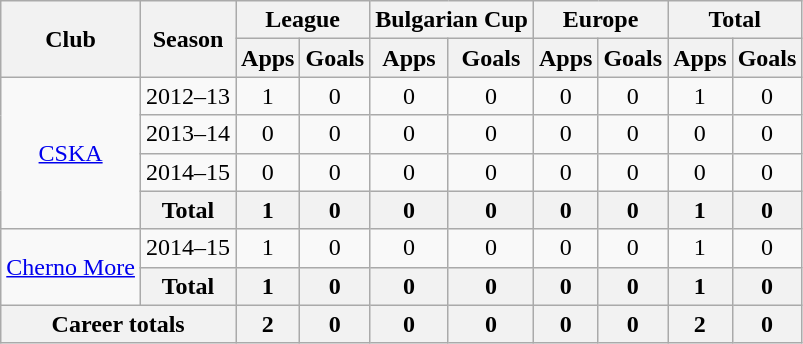<table class="wikitable" style="text-align:center;">
<tr>
<th rowspan="2">Club</th>
<th rowspan="2">Season</th>
<th colspan="2">League</th>
<th colspan="2">Bulgarian Cup</th>
<th colspan="2">Europe</th>
<th colspan="2">Total</th>
</tr>
<tr>
<th>Apps</th>
<th>Goals</th>
<th>Apps</th>
<th>Goals</th>
<th>Apps</th>
<th>Goals</th>
<th>Apps</th>
<th>Goals</th>
</tr>
<tr>
<td rowspan="4" valign="center"><a href='#'>CSKA</a></td>
<td>2012–13</td>
<td>1</td>
<td>0</td>
<td>0</td>
<td>0</td>
<td>0</td>
<td>0</td>
<td>1</td>
<td>0</td>
</tr>
<tr>
<td>2013–14</td>
<td>0</td>
<td>0</td>
<td>0</td>
<td>0</td>
<td>0</td>
<td>0</td>
<td>0</td>
<td>0</td>
</tr>
<tr>
<td>2014–15</td>
<td>0</td>
<td>0</td>
<td>0</td>
<td>0</td>
<td>0</td>
<td>0</td>
<td>0</td>
<td>0</td>
</tr>
<tr>
<th colspan="1">Total</th>
<th>1</th>
<th>0</th>
<th>0</th>
<th>0</th>
<th>0</th>
<th>0</th>
<th>1</th>
<th>0</th>
</tr>
<tr>
<td rowspan="2" valign="center"><a href='#'>Cherno More</a></td>
<td>2014–15</td>
<td>1</td>
<td>0</td>
<td>0</td>
<td>0</td>
<td>0</td>
<td>0</td>
<td>1</td>
<td>0</td>
</tr>
<tr>
<th colspan="1">Total</th>
<th>1</th>
<th>0</th>
<th>0</th>
<th>0</th>
<th>0</th>
<th>0</th>
<th>1</th>
<th>0</th>
</tr>
<tr>
<th colspan="2">Career totals</th>
<th>2</th>
<th>0</th>
<th>0</th>
<th>0</th>
<th>0</th>
<th>0</th>
<th>2</th>
<th>0</th>
</tr>
</table>
